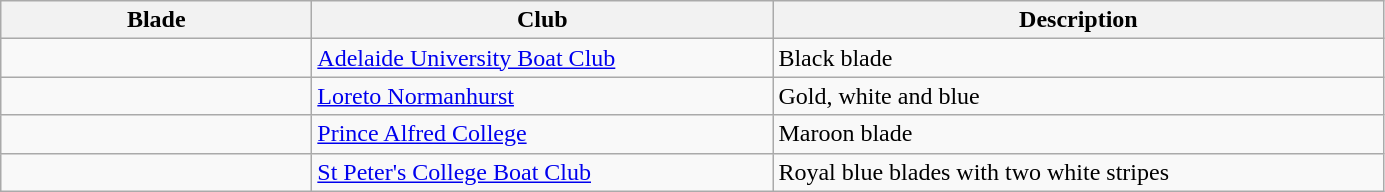<table class="wikitable">
<tr>
<th width=200>Blade</th>
<th width=300>Club</th>
<th width=400>Description</th>
</tr>
<tr>
<td></td>
<td><a href='#'>Adelaide University Boat Club</a></td>
<td>Black blade</td>
</tr>
<tr>
<td></td>
<td><a href='#'>Loreto Normanhurst</a></td>
<td>Gold, white and blue</td>
</tr>
<tr>
<td></td>
<td><a href='#'>Prince Alfred College</a></td>
<td>Maroon blade</td>
</tr>
<tr>
<td></td>
<td><a href='#'>St Peter's College Boat Club</a></td>
<td>Royal blue blades with two white stripes</td>
</tr>
</table>
